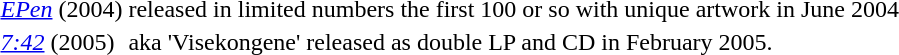<table>
<tr>
<td><em><a href='#'>EPen</a></em> (2004)</td>
<td>released in limited numbers the first 100 or so with unique artwork in June 2004</td>
</tr>
<tr -->
<td><em><a href='#'>7:42</a></em> (2005)</td>
<td>aka 'Visekongene' released as double LP and CD in February 2005.</td>
</tr>
<tr -->
</tr>
</table>
